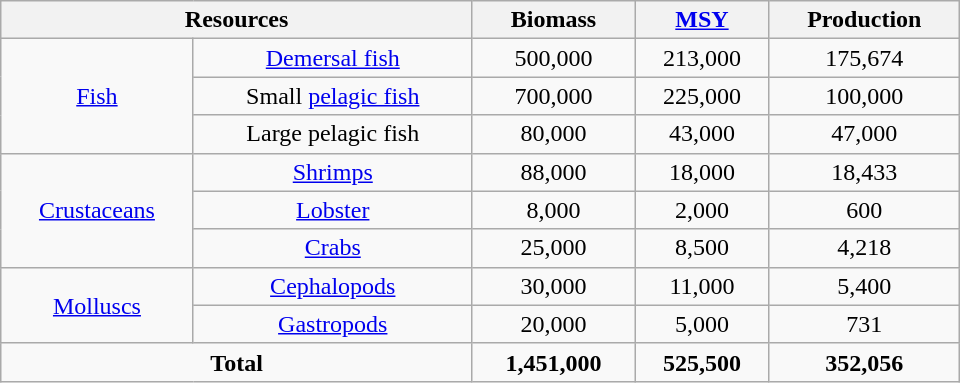<table class="wikitable" style="text-align:center; align: center; width: 40em; font-size: 100%; border: 2">
<tr>
<th colspan="2">Resources</th>
<th>Biomass</th>
<th><a href='#'>MSY</a></th>
<th>Production</th>
</tr>
<tr>
<td rowspan="3"><a href='#'>Fish</a></td>
<td><a href='#'>Demersal fish</a></td>
<td>500,000</td>
<td>213,000</td>
<td>175,674</td>
</tr>
<tr>
<td>Small <a href='#'>pelagic fish</a></td>
<td>700,000</td>
<td>225,000</td>
<td>100,000</td>
</tr>
<tr>
<td>Large pelagic fish</td>
<td>80,000</td>
<td>43,000</td>
<td>47,000</td>
</tr>
<tr>
<td rowspan="3"><a href='#'>Crustaceans</a></td>
<td><a href='#'>Shrimps</a></td>
<td>88,000</td>
<td>18,000</td>
<td>18,433</td>
</tr>
<tr>
<td><a href='#'>Lobster</a></td>
<td>8,000</td>
<td>2,000</td>
<td>600</td>
</tr>
<tr>
<td><a href='#'>Crabs</a></td>
<td>25,000</td>
<td>8,500</td>
<td>4,218</td>
</tr>
<tr>
<td rowspan="2"><a href='#'>Molluscs</a></td>
<td><a href='#'>Cephalopods</a></td>
<td>30,000</td>
<td>11,000</td>
<td>5,400</td>
</tr>
<tr>
<td><a href='#'>Gastropods</a></td>
<td>20,000</td>
<td>5,000</td>
<td>731</td>
</tr>
<tr>
<td colspan="2"><strong>Total</strong></td>
<td><strong>1,451,000</strong></td>
<td><strong>525,500</strong></td>
<td><strong>352,056</strong></td>
</tr>
</table>
